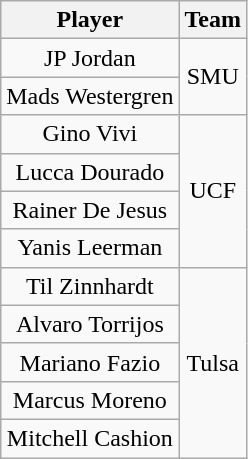<table class="wikitable" style="text-align:center">
<tr>
<th>Player</th>
<th>Team</th>
</tr>
<tr>
<td>JP Jordan</td>
<td rowspan=2>SMU</td>
</tr>
<tr>
<td>Mads Westergren</td>
</tr>
<tr>
<td>Gino Vivi</td>
<td rowspan=4>UCF</td>
</tr>
<tr>
<td>Lucca Dourado</td>
</tr>
<tr>
<td>Rainer De Jesus</td>
</tr>
<tr>
<td>Yanis Leerman</td>
</tr>
<tr>
<td>Til Zinnhardt</td>
<td rowspan=5>Tulsa</td>
</tr>
<tr>
<td>Alvaro Torrijos</td>
</tr>
<tr>
<td>Mariano Fazio</td>
</tr>
<tr>
<td>Marcus Moreno</td>
</tr>
<tr>
<td>Mitchell Cashion</td>
</tr>
</table>
